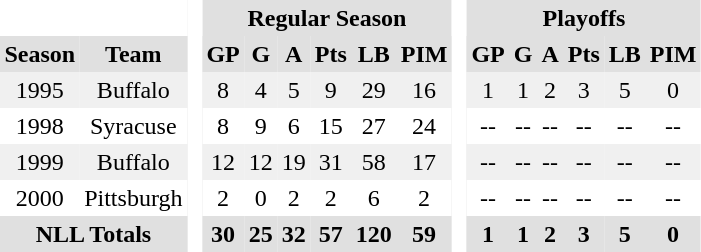<table BORDER="0" CELLPADDING="3" CELLSPACING="0">
<tr ALIGN="center" bgcolor="#e0e0e0">
<th colspan="2" bgcolor="#ffffff"> </th>
<th rowspan="99" bgcolor="#ffffff"> </th>
<th colspan="6">Regular Season</th>
<th rowspan="99" bgcolor="#ffffff"> </th>
<th colspan="6">Playoffs</th>
</tr>
<tr ALIGN="center" bgcolor="#e0e0e0">
<th>Season</th>
<th>Team</th>
<th>GP</th>
<th>G</th>
<th>A</th>
<th>Pts</th>
<th>LB</th>
<th>PIM</th>
<th>GP</th>
<th>G</th>
<th>A</th>
<th>Pts</th>
<th>LB</th>
<th>PIM</th>
</tr>
<tr ALIGN="center" bgcolor="#f0f0f0">
<td>1995</td>
<td>Buffalo</td>
<td>8</td>
<td>4</td>
<td>5</td>
<td>9</td>
<td>29</td>
<td>16</td>
<td>1</td>
<td>1</td>
<td>2</td>
<td>3</td>
<td>5</td>
<td>0</td>
</tr>
<tr ALIGN="center">
<td>1998</td>
<td>Syracuse</td>
<td>8</td>
<td>9</td>
<td>6</td>
<td>15</td>
<td>27</td>
<td>24</td>
<td>--</td>
<td>--</td>
<td>--</td>
<td>--</td>
<td>--</td>
<td>--</td>
</tr>
<tr ALIGN="center" bgcolor="#f0f0f0">
<td>1999</td>
<td>Buffalo</td>
<td>12</td>
<td>12</td>
<td>19</td>
<td>31</td>
<td>58</td>
<td>17</td>
<td>--</td>
<td>--</td>
<td>--</td>
<td>--</td>
<td>--</td>
<td>--</td>
</tr>
<tr ALIGN="center">
<td>2000</td>
<td>Pittsburgh</td>
<td>2</td>
<td>0</td>
<td>2</td>
<td>2</td>
<td>6</td>
<td>2</td>
<td>--</td>
<td>--</td>
<td>--</td>
<td>--</td>
<td>--</td>
<td>--</td>
</tr>
<tr ALIGN="center" bgcolor="#e0e0e0">
<th colspan="2">NLL Totals</th>
<th>30</th>
<th>25</th>
<th>32</th>
<th>57</th>
<th>120</th>
<th>59</th>
<th>1</th>
<th>1</th>
<th>2</th>
<th>3</th>
<th>5</th>
<th>0</th>
</tr>
</table>
